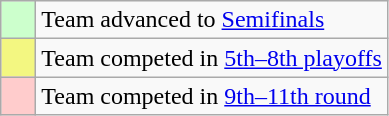<table class="wikitable">
<tr>
<td style="background: #ccffcc;">    </td>
<td>Team advanced to <a href='#'>Semifinals</a></td>
</tr>
<tr>
<td style="background: #F3F781;">    </td>
<td>Team competed in <a href='#'>5th–8th playoffs</a></td>
</tr>
<tr>
<td style="background: #ffcccc;">    </td>
<td>Team competed in <a href='#'>9th–11th round</a></td>
</tr>
</table>
